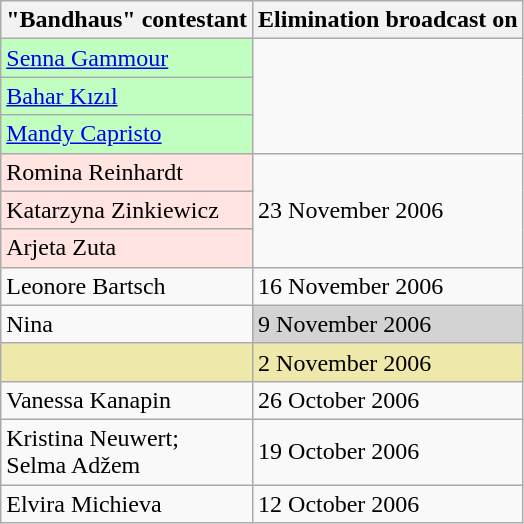<table class=wikitable>
<tr>
<th>"Bandhaus" contestant</th>
<th>Elimination broadcast on</th>
</tr>
<tr>
<td style="background-color:#C1FFC1;"><a href='#'>Senna Gammour</a></td>
<td align="left" rowspan=3></td>
</tr>
<tr bgcolor="#C1FFC1">
<td><a href='#'>Bahar Kızıl</a></td>
</tr>
<tr bgcolor="#C1FFC1">
<td><a href='#'>Mandy Capristo</a></td>
</tr>
<tr>
<td style="background-color:#FFE4E1;">Romina Reinhardt</td>
<td align="left" rowspan=3>23 November 2006</td>
</tr>
<tr>
<td style="background-color:#FFE4E1;">Katarzyna Zinkiewicz</td>
</tr>
<tr>
<td style="background-color:#FFE4E1;">Arjeta Zuta</td>
</tr>
<tr>
<td>Leonore Bartsch</td>
<td>16 November 2006</td>
</tr>
<tr>
<td>Nina</td>
<td style="background-color:LightGrey;">9 November 2006</td>
</tr>
<tr>
<td style="background-color:PaleGoldenrod;"></td>
<td style="background-color:PaleGoldenrod;">2 November 2006</td>
</tr>
<tr>
<td>Vanessa Kanapin</td>
<td>26 October 2006</td>
</tr>
<tr>
<td>Kristina Neuwert;<br>Selma Adžem</td>
<td>19 October 2006</td>
</tr>
<tr>
<td>Elvira Michieva</td>
<td>12 October 2006</td>
</tr>
</table>
